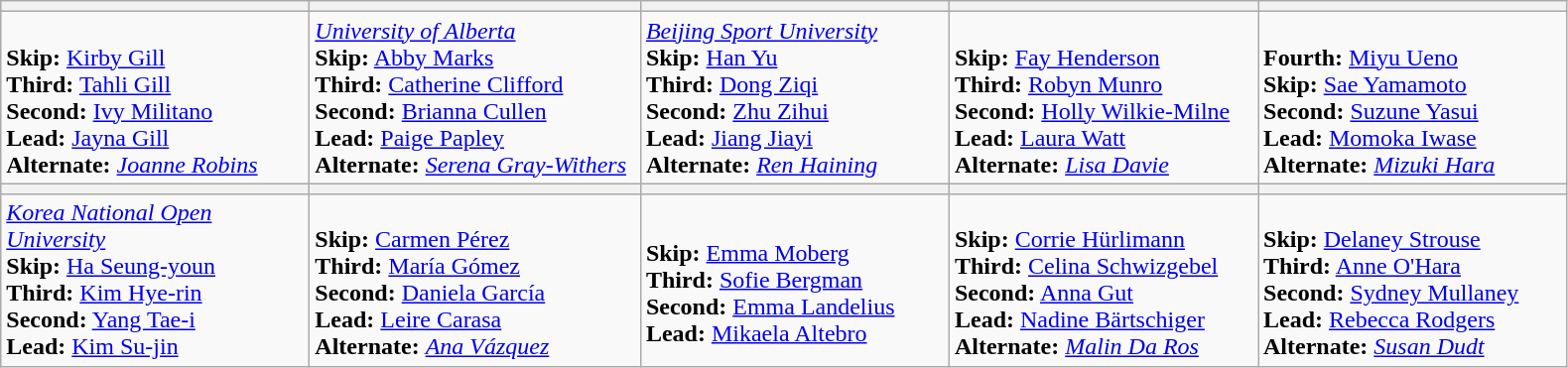<table class=wikitable>
<tr>
<th width=200></th>
<th width=215></th>
<th width=200></th>
<th width=200></th>
<th width=200></th>
</tr>
<tr>
<td><br><strong>Skip:</strong> <a href='#'>Kirby Gill</a><br>
<strong>Third:</strong> <a href='#'>Tahli Gill</a><br>
<strong>Second:</strong> <a href='#'>Ivy Militano</a><br>
<strong>Lead:</strong> <a href='#'>Jayna Gill</a><br>
<strong>Alternate:</strong> <em><a href='#'>Joanne Robins</a></em></td>
<td><em><a href='#'>University of Alberta</a></em><br><strong>Skip:</strong> <a href='#'>Abby Marks</a><br>
<strong>Third:</strong> <a href='#'>Catherine Clifford</a><br>
<strong>Second:</strong> <a href='#'>Brianna Cullen</a><br>
<strong>Lead:</strong> <a href='#'>Paige Papley</a><br>
<strong>Alternate:</strong> <em><a href='#'>Serena Gray-Withers</a></em></td>
<td><em><a href='#'>Beijing Sport University</a></em><br><strong>Skip:</strong> <a href='#'>Han Yu</a><br>
<strong>Third:</strong> <a href='#'>Dong Ziqi</a><br>
<strong>Second:</strong> <a href='#'>Zhu Zihui</a><br>
<strong>Lead:</strong> <a href='#'>Jiang Jiayi</a><br>
<strong>Alternate:</strong> <em><a href='#'>Ren Haining</a></em></td>
<td><br><strong>Skip:</strong> <a href='#'>Fay Henderson</a><br>
<strong>Third:</strong> <a href='#'>Robyn Munro</a><br>
<strong>Second:</strong> <a href='#'>Holly Wilkie-Milne</a><br>
<strong>Lead:</strong> <a href='#'>Laura Watt</a><br>
<strong>Alternate:</strong> <em><a href='#'>Lisa Davie</a></em></td>
<td><br><strong>Fourth:</strong> <a href='#'>Miyu Ueno</a><br>
<strong>Skip:</strong> <a href='#'>Sae Yamamoto</a><br>
<strong>Second:</strong> <a href='#'>Suzune Yasui</a><br>
<strong>Lead:</strong> <a href='#'>Momoka Iwase</a><br>
<strong>Alternate:</strong> <em><a href='#'>Mizuki Hara</a></em></td>
</tr>
<tr>
<th width=200></th>
<th width=215></th>
<th width=200></th>
<th width=200></th>
<th width=200></th>
</tr>
<tr>
<td><em><a href='#'>Korea National Open University</a></em><br><strong>Skip:</strong> <a href='#'>Ha Seung-youn</a><br>
<strong>Third:</strong> <a href='#'>Kim Hye-rin</a><br>
<strong>Second:</strong> <a href='#'>Yang Tae-i</a><br>
<strong>Lead:</strong> <a href='#'>Kim Su-jin</a></td>
<td><br><strong>Skip:</strong> <a href='#'>Carmen Pérez</a><br>
<strong>Third:</strong> <a href='#'>María Gómez</a><br>
<strong>Second:</strong> <a href='#'>Daniela García</a><br>
<strong>Lead:</strong> <a href='#'>Leire Carasa</a><br>
<strong>Alternate:</strong> <em><a href='#'>Ana Vázquez</a></em></td>
<td><br><strong>Skip:</strong> <a href='#'>Emma Moberg</a><br>
<strong>Third:</strong> <a href='#'>Sofie Bergman</a><br>
<strong>Second:</strong> <a href='#'>Emma Landelius</a><br>
<strong>Lead:</strong> <a href='#'>Mikaela Altebro</a></td>
<td><br><strong>Skip:</strong> <a href='#'>Corrie Hürlimann</a><br>
<strong>Third:</strong> <a href='#'>Celina Schwizgebel</a><br>
<strong>Second:</strong> <a href='#'>Anna Gut</a><br>
<strong>Lead:</strong> <a href='#'>Nadine Bärtschiger</a><br>
<strong>Alternate:</strong> <em><a href='#'>Malin Da Ros</a></em></td>
<td><br><strong>Skip:</strong> <a href='#'>Delaney Strouse</a><br>
<strong>Third:</strong> <a href='#'>Anne O'Hara</a><br>
<strong>Second:</strong> <a href='#'>Sydney Mullaney</a><br>
<strong>Lead:</strong> <a href='#'>Rebecca Rodgers</a><br>
<strong>Alternate:</strong> <em><a href='#'>Susan Dudt</a></em></td>
</tr>
</table>
